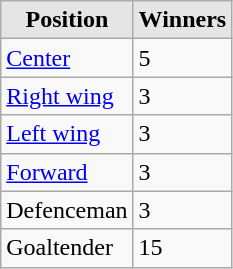<table class="wikitable">
<tr>
<th style="background:#e5e5e5;">Position</th>
<th style="background:#e5e5e5;">Winners</th>
</tr>
<tr>
<td><a href='#'>Center</a></td>
<td>5</td>
</tr>
<tr>
<td><a href='#'>Right wing</a></td>
<td>3</td>
</tr>
<tr>
<td><a href='#'>Left wing</a></td>
<td>3</td>
</tr>
<tr>
<td><a href='#'>Forward</a></td>
<td>3</td>
</tr>
<tr>
<td>Defenceman</td>
<td>3</td>
</tr>
<tr>
<td>Goaltender</td>
<td>15</td>
</tr>
</table>
